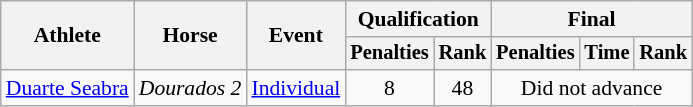<table class="wikitable" style="font-size:90%">
<tr>
<th rowspan="2">Athlete</th>
<th rowspan="2">Horse</th>
<th rowspan="2">Event</th>
<th colspan="2">Qualification</th>
<th colspan="3">Final</th>
</tr>
<tr style="font-size:95%">
<th>Penalties</th>
<th>Rank</th>
<th>Penalties</th>
<th>Time</th>
<th>Rank</th>
</tr>
<tr align=center>
<td align=left><a href='#'>Duarte Seabra</a></td>
<td align=left><em>Dourados 2</em></td>
<td align=left><a href='#'>Individual</a></td>
<td>8</td>
<td>48</td>
<td colspan=3>Did not advance</td>
</tr>
</table>
